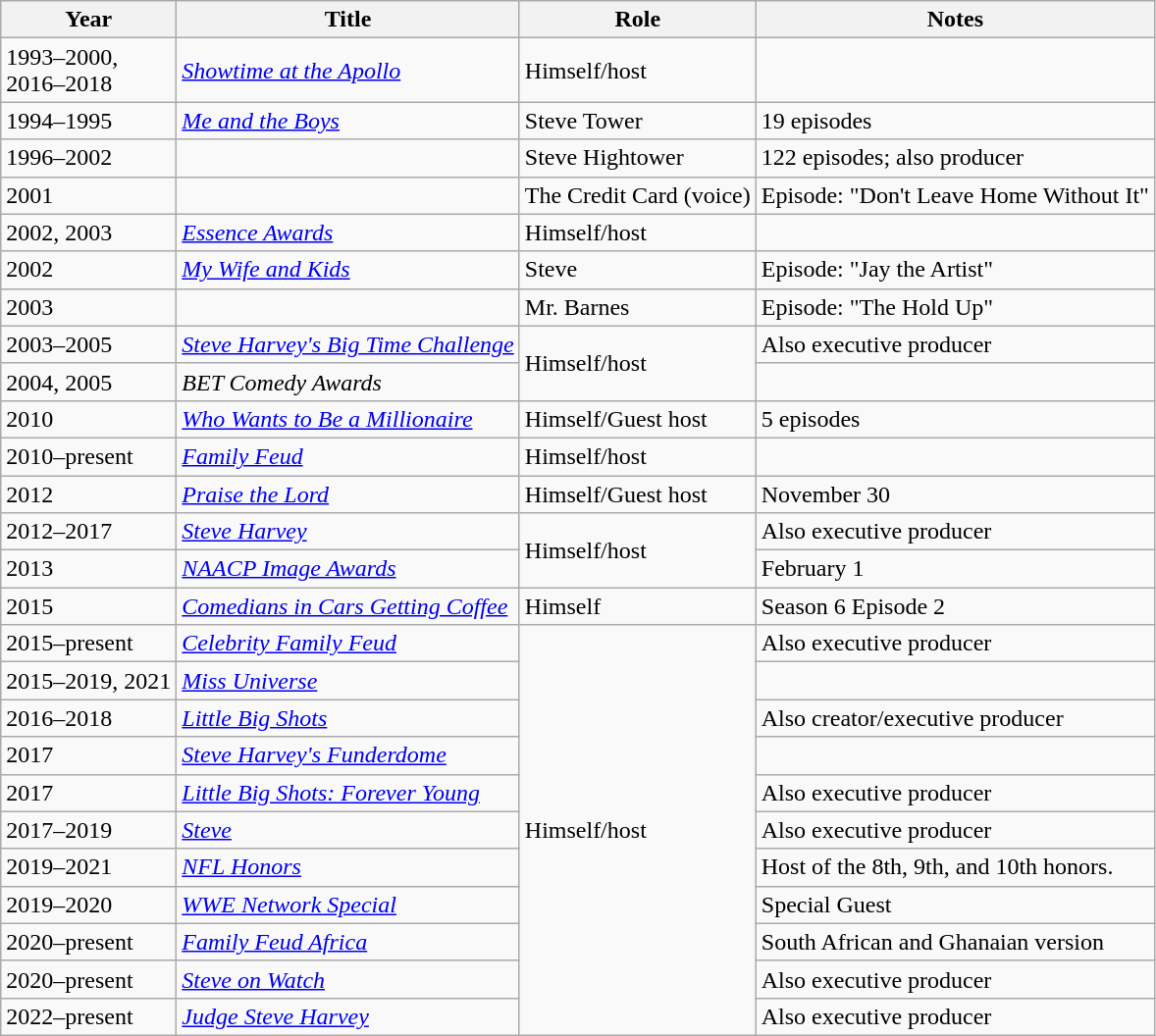<table class = "wikitable sortable">
<tr>
<th>Year</th>
<th>Title</th>
<th>Role</th>
<th class = "unsortable">Notes</th>
</tr>
<tr>
<td>1993–2000, <br>2016–2018</td>
<td><em><a href='#'>Showtime at the Apollo</a></em></td>
<td>Himself/host</td>
<td></td>
</tr>
<tr>
<td>1994–1995</td>
<td><em><a href='#'>Me and the Boys</a></em></td>
<td>Steve Tower</td>
<td>19 episodes</td>
</tr>
<tr>
<td>1996–2002</td>
<td><em></em></td>
<td>Steve Hightower</td>
<td>122 episodes; also producer</td>
</tr>
<tr>
<td>2001</td>
<td><em></em></td>
<td>The Credit Card (voice)</td>
<td>Episode: "Don't Leave Home Without It"</td>
</tr>
<tr>
<td>2002, 2003</td>
<td><em><a href='#'>Essence Awards</a></em></td>
<td>Himself/host</td>
<td></td>
</tr>
<tr>
<td>2002</td>
<td><em><a href='#'>My Wife and Kids</a></em></td>
<td>Steve</td>
<td>Episode: "Jay the Artist"</td>
</tr>
<tr>
<td>2003</td>
<td><em></em></td>
<td>Mr. Barnes</td>
<td>Episode: "The Hold Up"</td>
</tr>
<tr>
<td>2003–2005</td>
<td><em><a href='#'>Steve Harvey's Big Time Challenge</a></em></td>
<td rowspan="2">Himself/host</td>
<td>Also executive producer</td>
</tr>
<tr>
<td>2004, 2005</td>
<td><em>BET Comedy Awards</em></td>
<td></td>
</tr>
<tr>
<td>2010</td>
<td><em><a href='#'>Who Wants to Be a Millionaire</a></em></td>
<td>Himself/Guest host</td>
<td>5 episodes</td>
</tr>
<tr>
<td>2010–present</td>
<td><em><a href='#'>Family Feud</a></em></td>
<td>Himself/host</td>
<td></td>
</tr>
<tr>
<td>2012</td>
<td><em><a href='#'>Praise the Lord</a></em></td>
<td>Himself/Guest host</td>
<td>November 30</td>
</tr>
<tr>
<td>2012–2017</td>
<td><em><a href='#'>Steve Harvey</a></em></td>
<td rowspan="2">Himself/host</td>
<td>Also executive producer</td>
</tr>
<tr>
<td>2013</td>
<td><em><a href='#'>NAACP Image Awards</a></em></td>
<td>February 1</td>
</tr>
<tr>
<td>2015</td>
<td><em><a href='#'>Comedians in Cars Getting Coffee</a></em></td>
<td>Himself</td>
<td>Season 6 Episode 2</td>
</tr>
<tr>
<td>2015–present</td>
<td><em><a href='#'>Celebrity Family Feud</a></em></td>
<td rowspan="11">Himself/host</td>
<td>Also executive producer</td>
</tr>
<tr>
<td>2015–2019, 2021</td>
<td><em><a href='#'>Miss Universe</a></em></td>
<td></td>
</tr>
<tr>
<td>2016–2018</td>
<td><em><a href='#'>Little Big Shots</a></em></td>
<td>Also creator/executive producer</td>
</tr>
<tr>
<td>2017</td>
<td><em><a href='#'>Steve Harvey's Funderdome</a></em></td>
<td></td>
</tr>
<tr>
<td>2017</td>
<td><em><a href='#'>Little Big Shots: Forever Young</a></em></td>
<td>Also executive producer</td>
</tr>
<tr>
<td>2017–2019</td>
<td><em><a href='#'>Steve</a></em></td>
<td>Also executive producer</td>
</tr>
<tr>
<td>2019–2021</td>
<td><em><a href='#'>NFL Honors</a></em></td>
<td>Host of the 8th, 9th, and 10th honors.</td>
</tr>
<tr>
<td>2019–2020</td>
<td><em><a href='#'>WWE Network Special</a></em></td>
<td>Special Guest</td>
</tr>
<tr>
<td>2020–present</td>
<td><em><a href='#'>Family Feud Africa</a></em></td>
<td>South African and Ghanaian version</td>
</tr>
<tr>
<td>2020–present</td>
<td><em><a href='#'>Steve on Watch</a></em></td>
<td>Also executive producer</td>
</tr>
<tr>
<td>2022–present</td>
<td><em><a href='#'>Judge Steve Harvey</a></em></td>
<td>Also executive producer</td>
</tr>
</table>
